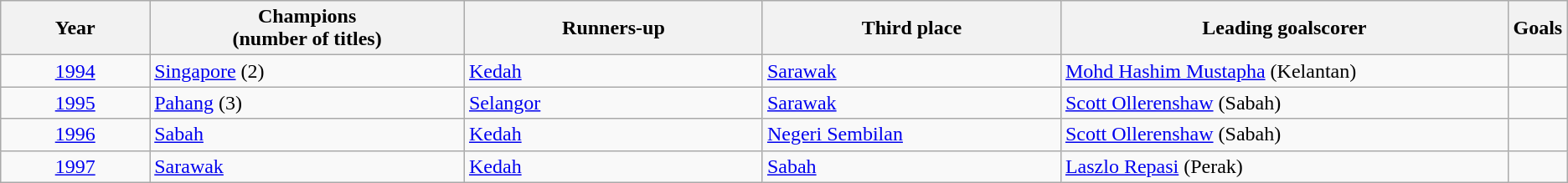<table class="wikitable">
<tr>
<th style="width:9%;">Year</th>
<th style="width:19%;">Champions<br>(number of titles)</th>
<th style="width:18%;">Runners-up</th>
<th style="width:18%;">Third place</th>
<th style="width:27%;">Leading goalscorer</th>
<th style="width:1%;">Goals</th>
</tr>
<tr>
<td align=center><a href='#'>1994</a></td>
<td><a href='#'>Singapore</a> (2)</td>
<td><a href='#'>Kedah</a></td>
<td><a href='#'>Sarawak</a></td>
<td><a href='#'>Mohd Hashim Mustapha</a> (Kelantan)</td>
<td></td>
</tr>
<tr>
<td align=center><a href='#'>1995</a></td>
<td><a href='#'>Pahang</a> (3)</td>
<td><a href='#'>Selangor</a></td>
<td><a href='#'>Sarawak</a></td>
<td><a href='#'>Scott Ollerenshaw</a> (Sabah)</td>
<td></td>
</tr>
<tr>
<td align=center><a href='#'>1996</a></td>
<td><a href='#'>Sabah</a></td>
<td><a href='#'>Kedah</a></td>
<td><a href='#'>Negeri Sembilan</a></td>
<td><a href='#'>Scott Ollerenshaw</a> (Sabah)</td>
<td></td>
</tr>
<tr>
<td align=center><a href='#'>1997</a></td>
<td><a href='#'>Sarawak</a></td>
<td><a href='#'>Kedah</a></td>
<td><a href='#'>Sabah</a></td>
<td><a href='#'>Laszlo Repasi</a> (Perak)</td>
<td></td>
</tr>
</table>
